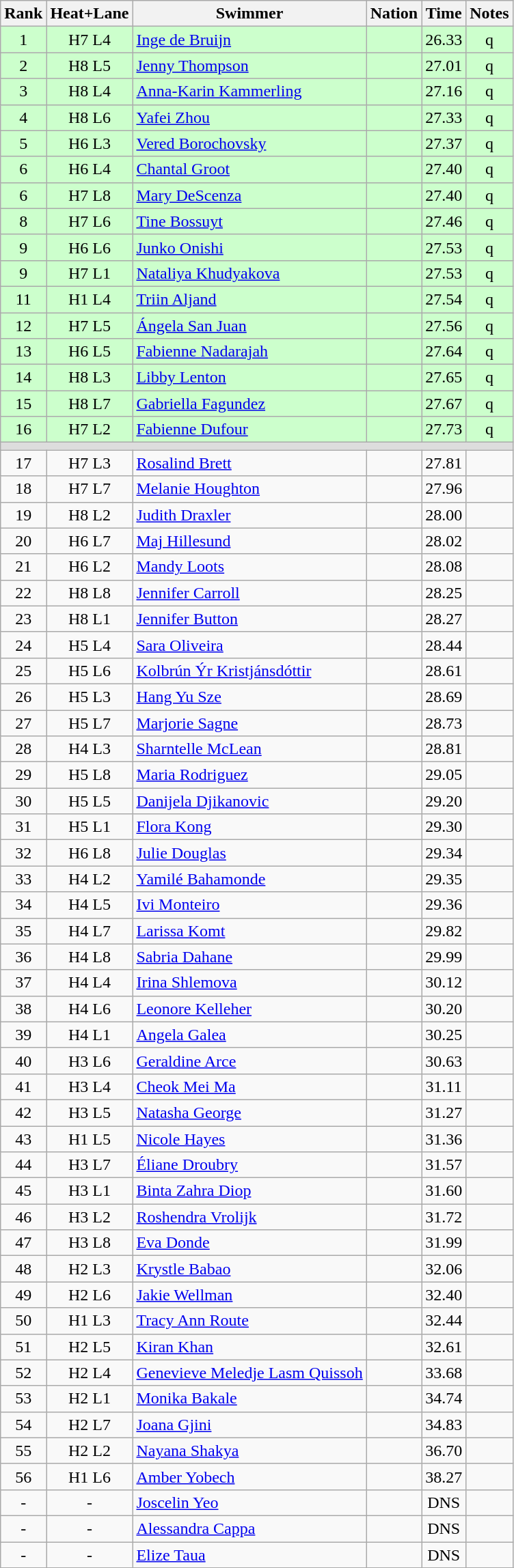<table class="wikitable sortable" style="text-align:center">
<tr>
<th>Rank</th>
<th>Heat+Lane</th>
<th>Swimmer</th>
<th>Nation</th>
<th>Time</th>
<th>Notes</th>
</tr>
<tr bgcolor=ccffcc>
<td>1</td>
<td>H7 L4</td>
<td align=left><a href='#'>Inge de Bruijn</a></td>
<td align=left></td>
<td>26.33</td>
<td>q</td>
</tr>
<tr bgcolor=ccffcc>
<td>2</td>
<td>H8 L5</td>
<td align=left><a href='#'>Jenny Thompson</a></td>
<td align=left></td>
<td>27.01</td>
<td>q</td>
</tr>
<tr bgcolor=ccffcc>
<td>3</td>
<td>H8 L4</td>
<td align=left><a href='#'>Anna-Karin Kammerling</a></td>
<td align=left></td>
<td>27.16</td>
<td>q</td>
</tr>
<tr bgcolor=ccffcc>
<td>4</td>
<td>H8 L6</td>
<td align=left><a href='#'>Yafei Zhou</a></td>
<td align=left></td>
<td>27.33</td>
<td>q</td>
</tr>
<tr bgcolor=ccffcc>
<td>5</td>
<td>H6 L3</td>
<td align=left><a href='#'>Vered Borochovsky</a></td>
<td align=left></td>
<td>27.37</td>
<td>q</td>
</tr>
<tr bgcolor=ccffcc>
<td>6</td>
<td>H6 L4</td>
<td align=left><a href='#'>Chantal Groot</a></td>
<td align=left></td>
<td>27.40</td>
<td>q</td>
</tr>
<tr bgcolor=ccffcc>
<td>6</td>
<td>H7 L8</td>
<td align=left><a href='#'>Mary DeScenza</a></td>
<td align=left></td>
<td>27.40</td>
<td>q</td>
</tr>
<tr bgcolor=ccffcc>
<td>8</td>
<td>H7 L6</td>
<td align=left><a href='#'>Tine Bossuyt</a></td>
<td align=left></td>
<td>27.46</td>
<td>q</td>
</tr>
<tr bgcolor=ccffcc>
<td>9</td>
<td>H6 L6</td>
<td align=left><a href='#'>Junko Onishi</a></td>
<td align=left></td>
<td>27.53</td>
<td>q</td>
</tr>
<tr bgcolor=ccffcc>
<td>9</td>
<td>H7 L1</td>
<td align=left><a href='#'>Nataliya Khudyakova</a></td>
<td align=left></td>
<td>27.53</td>
<td>q</td>
</tr>
<tr bgcolor=ccffcc>
<td>11</td>
<td>H1 L4</td>
<td align=left><a href='#'>Triin Aljand</a></td>
<td align=left></td>
<td>27.54</td>
<td>q</td>
</tr>
<tr bgcolor=ccffcc>
<td>12</td>
<td>H7 L5</td>
<td align=left><a href='#'>Ángela San Juan</a></td>
<td align=left></td>
<td>27.56</td>
<td>q</td>
</tr>
<tr bgcolor=ccffcc>
<td>13</td>
<td>H6 L5</td>
<td align=left><a href='#'>Fabienne Nadarajah</a></td>
<td align=left></td>
<td>27.64</td>
<td>q</td>
</tr>
<tr bgcolor=ccffcc>
<td>14</td>
<td>H8 L3</td>
<td align=left><a href='#'>Libby Lenton</a></td>
<td align=left></td>
<td>27.65</td>
<td>q</td>
</tr>
<tr bgcolor=ccffcc>
<td>15</td>
<td>H8 L7</td>
<td align=left><a href='#'>Gabriella Fagundez</a></td>
<td align=left></td>
<td>27.67</td>
<td>q</td>
</tr>
<tr bgcolor=ccffcc>
<td>16</td>
<td>H7 L2</td>
<td align=left><a href='#'>Fabienne Dufour</a></td>
<td align=left></td>
<td>27.73</td>
<td>q</td>
</tr>
<tr bgcolor=#DDDDDD>
<td colspan=6></td>
</tr>
<tr>
<td>17</td>
<td>H7 L3</td>
<td align=left><a href='#'>Rosalind Brett</a></td>
<td align=left></td>
<td>27.81</td>
<td></td>
</tr>
<tr>
<td>18</td>
<td>H7 L7</td>
<td align=left><a href='#'>Melanie Houghton</a></td>
<td align=left></td>
<td>27.96</td>
<td></td>
</tr>
<tr>
<td>19</td>
<td>H8 L2</td>
<td align=left><a href='#'>Judith Draxler</a></td>
<td align=left></td>
<td>28.00</td>
<td></td>
</tr>
<tr>
<td>20</td>
<td>H6 L7</td>
<td align=left><a href='#'>Maj Hillesund</a></td>
<td align=left></td>
<td>28.02</td>
<td></td>
</tr>
<tr>
<td>21</td>
<td>H6 L2</td>
<td align=left><a href='#'>Mandy Loots</a></td>
<td align=left></td>
<td>28.08</td>
<td></td>
</tr>
<tr>
<td>22</td>
<td>H8 L8</td>
<td align=left><a href='#'>Jennifer Carroll</a></td>
<td align=left></td>
<td>28.25</td>
<td></td>
</tr>
<tr>
<td>23</td>
<td>H8 L1</td>
<td align=left><a href='#'>Jennifer Button</a></td>
<td align=left></td>
<td>28.27</td>
<td></td>
</tr>
<tr>
<td>24</td>
<td>H5 L4</td>
<td align=left><a href='#'>Sara Oliveira</a></td>
<td align=left></td>
<td>28.44</td>
<td></td>
</tr>
<tr>
<td>25</td>
<td>H5 L6</td>
<td align=left><a href='#'>Kolbrún Ýr Kristjánsdóttir</a></td>
<td align=left></td>
<td>28.61</td>
<td></td>
</tr>
<tr>
<td>26</td>
<td>H5 L3</td>
<td align=left><a href='#'>Hang Yu Sze</a></td>
<td align=left></td>
<td>28.69</td>
<td></td>
</tr>
<tr>
<td>27</td>
<td>H5 L7</td>
<td align=left><a href='#'>Marjorie Sagne</a></td>
<td align=left></td>
<td>28.73</td>
<td></td>
</tr>
<tr>
<td>28</td>
<td>H4 L3</td>
<td align=left><a href='#'>Sharntelle McLean</a></td>
<td align=left></td>
<td>28.81</td>
<td></td>
</tr>
<tr>
<td>29</td>
<td>H5 L8</td>
<td align=left><a href='#'>Maria Rodriguez</a></td>
<td align=left></td>
<td>29.05</td>
<td></td>
</tr>
<tr>
<td>30</td>
<td>H5 L5</td>
<td align=left><a href='#'>Danijela Djikanovic</a></td>
<td align=left></td>
<td>29.20</td>
<td></td>
</tr>
<tr>
<td>31</td>
<td>H5 L1</td>
<td align=left><a href='#'>Flora Kong</a></td>
<td align=left></td>
<td>29.30</td>
<td></td>
</tr>
<tr>
<td>32</td>
<td>H6 L8</td>
<td align=left><a href='#'>Julie Douglas</a></td>
<td align=left></td>
<td>29.34</td>
<td></td>
</tr>
<tr>
<td>33</td>
<td>H4 L2</td>
<td align=left><a href='#'>Yamilé Bahamonde</a></td>
<td align=left></td>
<td>29.35</td>
<td></td>
</tr>
<tr>
<td>34</td>
<td>H4 L5</td>
<td align=left><a href='#'>Ivi Monteiro</a></td>
<td align=left></td>
<td>29.36</td>
<td></td>
</tr>
<tr>
<td>35</td>
<td>H4 L7</td>
<td align=left><a href='#'>Larissa Komt</a></td>
<td align=left></td>
<td>29.82</td>
<td></td>
</tr>
<tr>
<td>36</td>
<td>H4 L8</td>
<td align=left><a href='#'>Sabria Dahane</a></td>
<td align=left></td>
<td>29.99</td>
<td></td>
</tr>
<tr>
<td>37</td>
<td>H4 L4</td>
<td align=left><a href='#'>Irina Shlemova</a></td>
<td align=left></td>
<td>30.12</td>
<td></td>
</tr>
<tr>
<td>38</td>
<td>H4 L6</td>
<td align=left><a href='#'>Leonore Kelleher</a></td>
<td align=left></td>
<td>30.20</td>
<td></td>
</tr>
<tr>
<td>39</td>
<td>H4 L1</td>
<td align=left><a href='#'>Angela Galea</a></td>
<td align=left></td>
<td>30.25</td>
<td></td>
</tr>
<tr>
<td>40</td>
<td>H3 L6</td>
<td align=left><a href='#'>Geraldine Arce</a></td>
<td align=left></td>
<td>30.63</td>
<td></td>
</tr>
<tr>
<td>41</td>
<td>H3 L4</td>
<td align=left><a href='#'>Cheok Mei Ma</a></td>
<td align=left></td>
<td>31.11</td>
<td></td>
</tr>
<tr>
<td>42</td>
<td>H3 L5</td>
<td align=left><a href='#'>Natasha George</a></td>
<td align=left></td>
<td>31.27</td>
<td></td>
</tr>
<tr>
<td>43</td>
<td>H1 L5</td>
<td align=left><a href='#'>Nicole Hayes</a></td>
<td align=left></td>
<td>31.36</td>
<td></td>
</tr>
<tr>
<td>44</td>
<td>H3 L7</td>
<td align=left><a href='#'>Éliane Droubry</a></td>
<td align=left></td>
<td>31.57</td>
<td></td>
</tr>
<tr>
<td>45</td>
<td>H3 L1</td>
<td align=left><a href='#'>Binta Zahra Diop</a></td>
<td align=left></td>
<td>31.60</td>
<td></td>
</tr>
<tr>
<td>46</td>
<td>H3 L2</td>
<td align=left><a href='#'>Roshendra Vrolijk</a></td>
<td align=left></td>
<td>31.72</td>
<td></td>
</tr>
<tr>
<td>47</td>
<td>H3 L8</td>
<td align=left><a href='#'>Eva Donde</a></td>
<td align=left></td>
<td>31.99</td>
<td></td>
</tr>
<tr>
<td>48</td>
<td>H2 L3</td>
<td align=left><a href='#'>Krystle Babao</a></td>
<td align=left></td>
<td>32.06</td>
<td></td>
</tr>
<tr>
<td>49</td>
<td>H2 L6</td>
<td align=left><a href='#'>Jakie Wellman</a></td>
<td align=left></td>
<td>32.40</td>
<td></td>
</tr>
<tr>
<td>50</td>
<td>H1 L3</td>
<td align=left><a href='#'>Tracy Ann Route</a></td>
<td align=left></td>
<td>32.44</td>
<td></td>
</tr>
<tr>
<td>51</td>
<td>H2 L5</td>
<td align=left><a href='#'>Kiran Khan</a></td>
<td align=left></td>
<td>32.61</td>
<td></td>
</tr>
<tr>
<td>52</td>
<td>H2 L4</td>
<td align=left><a href='#'>Genevieve Meledje Lasm Quissoh</a></td>
<td align=left></td>
<td>33.68</td>
<td></td>
</tr>
<tr>
<td>53</td>
<td>H2 L1</td>
<td align=left><a href='#'>Monika Bakale</a></td>
<td align=left></td>
<td>34.74</td>
<td></td>
</tr>
<tr>
<td>54</td>
<td>H2 L7</td>
<td align=left><a href='#'>Joana Gjini</a></td>
<td align=left></td>
<td>34.83</td>
<td></td>
</tr>
<tr>
<td>55</td>
<td>H2 L2</td>
<td align=left><a href='#'>Nayana Shakya</a></td>
<td align=left></td>
<td>36.70</td>
<td></td>
</tr>
<tr>
<td>56</td>
<td>H1 L6</td>
<td align=left><a href='#'>Amber Yobech</a></td>
<td align=left></td>
<td>38.27</td>
<td></td>
</tr>
<tr>
<td>-</td>
<td>-</td>
<td align=left><a href='#'>Joscelin Yeo</a></td>
<td align=left></td>
<td>DNS</td>
<td></td>
</tr>
<tr>
<td>-</td>
<td>-</td>
<td align=left><a href='#'>Alessandra Cappa</a></td>
<td align=left></td>
<td>DNS</td>
<td></td>
</tr>
<tr>
<td>-</td>
<td>-</td>
<td align=left><a href='#'>Elize Taua</a></td>
<td align=left></td>
<td>DNS</td>
<td></td>
</tr>
<tr>
</tr>
</table>
